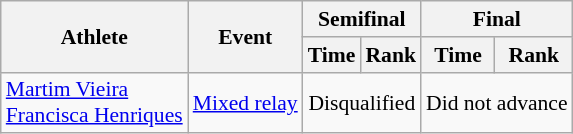<table class="wikitable" style="font-size:90%">
<tr>
<th rowspan=2>Athlete</th>
<th rowspan=2>Event</th>
<th colspan=2>Semifinal</th>
<th colspan=2>Final</th>
</tr>
<tr>
<th>Time</th>
<th>Rank</th>
<th>Time</th>
<th>Rank</th>
</tr>
<tr align=center>
<td align=left><a href='#'>Martim Vieira</a><br><a href='#'>Francisca Henriques</a></td>
<td align=left><a href='#'>Mixed relay</a></td>
<td colspan=2>Disqualified</td>
<td colspan=2>Did not advance</td>
</tr>
</table>
